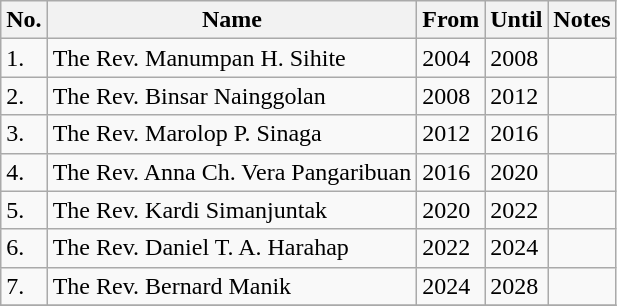<table class="wikitable">
<tr>
<th>No.</th>
<th>Name</th>
<th>From</th>
<th>Until</th>
<th>Notes</th>
</tr>
<tr>
<td>1.</td>
<td>The Rev. Manumpan H. Sihite</td>
<td>2004</td>
<td>2008</td>
<td></td>
</tr>
<tr>
<td>2.</td>
<td>The Rev. Binsar Nainggolan</td>
<td>2008</td>
<td>2012</td>
<td></td>
</tr>
<tr>
<td>3.</td>
<td>The Rev. Marolop P. Sinaga</td>
<td>2012</td>
<td>2016</td>
<td></td>
</tr>
<tr>
<td>4.</td>
<td>The Rev. Anna Ch. Vera Pangaribuan</td>
<td>2016</td>
<td>2020</td>
<td></td>
</tr>
<tr>
<td>5.</td>
<td>The Rev. Kardi Simanjuntak</td>
<td>2020</td>
<td>2022</td>
<td></td>
</tr>
<tr>
<td>6.</td>
<td>The Rev. Daniel T. A. Harahap</td>
<td>2022</td>
<td>2024</td>
<td></td>
</tr>
<tr>
<td>7.</td>
<td>The Rev. Bernard Manik</td>
<td>2024</td>
<td>2028</td>
<td></td>
</tr>
<tr>
</tr>
</table>
